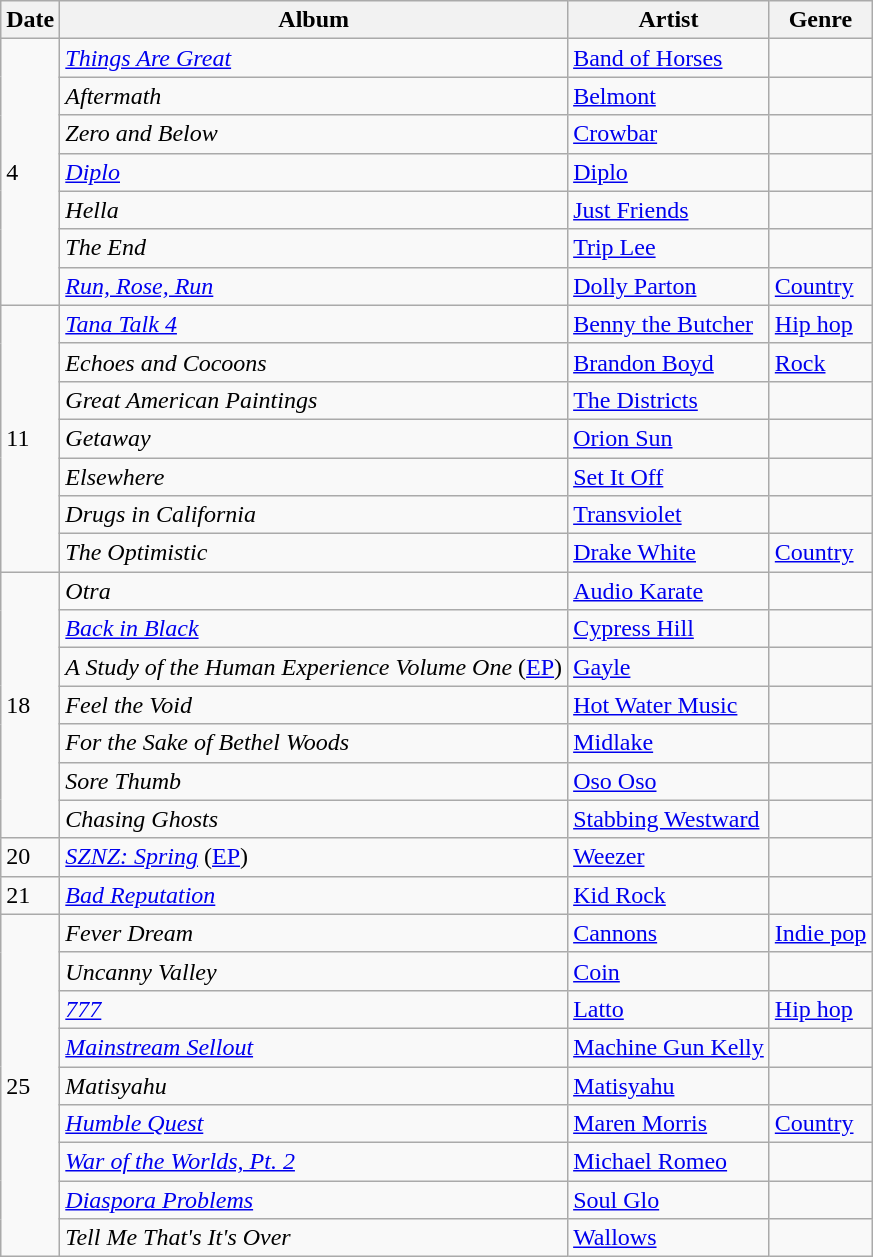<table class="wikitable">
<tr>
<th>Date</th>
<th>Album</th>
<th>Artist</th>
<th>Genre</th>
</tr>
<tr>
<td rowspan="7">4</td>
<td><em><a href='#'>Things Are Great</a></em></td>
<td><a href='#'>Band of Horses</a></td>
<td></td>
</tr>
<tr>
<td><em>Aftermath</em></td>
<td><a href='#'>Belmont</a></td>
<td></td>
</tr>
<tr>
<td><em>Zero and Below</em></td>
<td><a href='#'>Crowbar</a></td>
<td></td>
</tr>
<tr>
<td><em><a href='#'>Diplo</a></em></td>
<td><a href='#'>Diplo</a></td>
<td></td>
</tr>
<tr>
<td><em>Hella</em></td>
<td><a href='#'>Just Friends</a></td>
<td></td>
</tr>
<tr>
<td><em>The End</em></td>
<td><a href='#'>Trip Lee</a></td>
<td></td>
</tr>
<tr>
<td><em><a href='#'>Run, Rose, Run</a></em></td>
<td><a href='#'>Dolly Parton</a></td>
<td><a href='#'>Country</a></td>
</tr>
<tr>
<td rowspan="7">11</td>
<td><em><a href='#'>Tana Talk 4</a></em></td>
<td><a href='#'>Benny the Butcher</a></td>
<td><a href='#'>Hip hop</a></td>
</tr>
<tr>
<td><em>Echoes and Cocoons</em></td>
<td><a href='#'>Brandon Boyd</a></td>
<td><a href='#'>Rock</a></td>
</tr>
<tr>
<td><em>Great American Paintings</em></td>
<td><a href='#'>The Districts</a></td>
<td></td>
</tr>
<tr>
<td><em>Getaway</em></td>
<td><a href='#'>Orion Sun</a></td>
<td></td>
</tr>
<tr>
<td><em>Elsewhere</em></td>
<td><a href='#'>Set It Off</a></td>
<td></td>
</tr>
<tr>
<td><em>Drugs in California</em></td>
<td><a href='#'>Transviolet</a></td>
<td></td>
</tr>
<tr>
<td><em>The Optimistic</em></td>
<td><a href='#'>Drake White</a></td>
<td><a href='#'>Country</a></td>
</tr>
<tr>
<td rowspan="7">18</td>
<td><em>Otra</em></td>
<td><a href='#'>Audio Karate</a></td>
<td></td>
</tr>
<tr>
<td><em><a href='#'>Back in Black</a></em></td>
<td><a href='#'>Cypress Hill</a></td>
<td></td>
</tr>
<tr>
<td><em>A Study of the Human Experience Volume One</em> (<a href='#'>EP</a>)</td>
<td><a href='#'>Gayle</a></td>
<td></td>
</tr>
<tr>
<td><em>Feel the Void</em></td>
<td><a href='#'>Hot Water Music</a></td>
<td></td>
</tr>
<tr>
<td><em>For the Sake of Bethel Woods</em></td>
<td><a href='#'>Midlake</a></td>
<td></td>
</tr>
<tr>
<td><em>Sore Thumb</em></td>
<td><a href='#'>Oso Oso</a></td>
<td></td>
</tr>
<tr>
<td><em>Chasing Ghosts</em></td>
<td><a href='#'>Stabbing Westward</a></td>
<td></td>
</tr>
<tr>
<td>20</td>
<td><em><a href='#'>SZNZ: Spring</a></em> (<a href='#'>EP</a>)</td>
<td><a href='#'>Weezer</a></td>
<td></td>
</tr>
<tr>
<td>21</td>
<td><em><a href='#'>Bad Reputation</a></em></td>
<td><a href='#'>Kid Rock</a></td>
<td></td>
</tr>
<tr>
<td rowspan="9">25</td>
<td><em>Fever Dream</em></td>
<td><a href='#'>Cannons</a></td>
<td><a href='#'>Indie pop</a></td>
</tr>
<tr>
<td><em>Uncanny Valley</em></td>
<td><a href='#'>Coin</a></td>
<td></td>
</tr>
<tr>
<td><em><a href='#'>777</a></em></td>
<td><a href='#'>Latto</a></td>
<td><a href='#'>Hip hop</a></td>
</tr>
<tr>
<td><em><a href='#'>Mainstream Sellout</a></em></td>
<td><a href='#'>Machine Gun Kelly</a></td>
<td></td>
</tr>
<tr>
<td><em>Matisyahu</em></td>
<td><a href='#'>Matisyahu</a></td>
<td></td>
</tr>
<tr>
<td><em><a href='#'>Humble Quest</a></em></td>
<td><a href='#'>Maren Morris</a></td>
<td><a href='#'>Country</a></td>
</tr>
<tr>
<td><em><a href='#'>War of the Worlds, Pt. 2</a></em></td>
<td><a href='#'>Michael Romeo</a></td>
<td></td>
</tr>
<tr>
<td><em><a href='#'>Diaspora Problems</a></em></td>
<td><a href='#'>Soul Glo</a></td>
<td></td>
</tr>
<tr>
<td><em>Tell Me That's It's Over</em></td>
<td><a href='#'>Wallows</a></td>
<td></td>
</tr>
</table>
